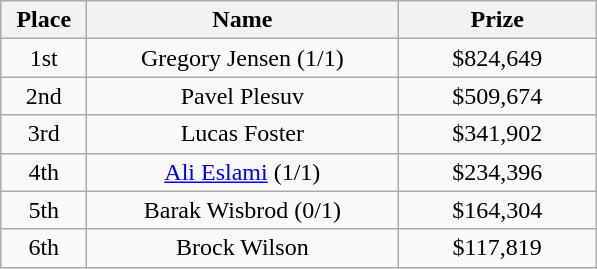<table class="wikitable">
<tr>
<th width="50">Place</th>
<th width="200">Name</th>
<th width="125">Prize</th>
</tr>
<tr>
<td align = "center">1st</td>
<td align = "center"> Gregory Jensen (1/1)</td>
<td align = "center">$824,649</td>
</tr>
<tr>
<td align = "center">2nd</td>
<td align = "center"> Pavel Plesuv</td>
<td align = "center">$509,674</td>
</tr>
<tr>
<td align = "center">3rd</td>
<td align = "center"> Lucas Foster</td>
<td align = "center">$341,902</td>
</tr>
<tr>
<td align = "center">4th</td>
<td align = "center"> <a href='#'>Ali Eslami</a> (1/1)</td>
<td align = "center">$234,396</td>
</tr>
<tr>
<td align = "center">5th</td>
<td align = "center"> Barak Wisbrod (0/1)</td>
<td align = "center">$164,304</td>
</tr>
<tr>
<td align = "center">6th</td>
<td align = "center"> Brock Wilson</td>
<td align = "center">$117,819</td>
</tr>
</table>
